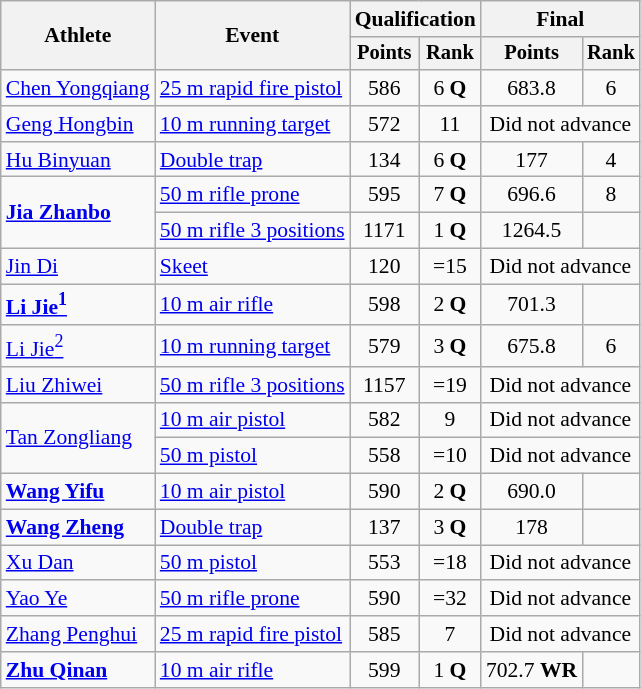<table class="wikitable" style="font-size:90%">
<tr>
<th rowspan="2">Athlete</th>
<th rowspan="2">Event</th>
<th colspan=2>Qualification</th>
<th colspan=2>Final</th>
</tr>
<tr style="font-size:95%">
<th>Points</th>
<th>Rank</th>
<th>Points</th>
<th>Rank</th>
</tr>
<tr align=center>
<td align=left><a href='#'>Chen Yongqiang</a></td>
<td align=left><a href='#'>25 m rapid fire pistol</a></td>
<td>586</td>
<td>6 <strong>Q</strong></td>
<td>683.8</td>
<td>6</td>
</tr>
<tr align=center>
<td align=left><a href='#'>Geng Hongbin</a></td>
<td align=left><a href='#'>10 m running target</a></td>
<td>572</td>
<td>11</td>
<td colspan=2>Did not advance</td>
</tr>
<tr align=center>
<td align=left><a href='#'>Hu Binyuan</a></td>
<td align=left><a href='#'>Double trap</a></td>
<td>134</td>
<td>6 <strong>Q</strong></td>
<td>177</td>
<td>4</td>
</tr>
<tr align=center>
<td style="text-align:left;" rowspan="2"><strong><a href='#'>Jia Zhanbo</a></strong></td>
<td align=left><a href='#'>50 m rifle prone</a></td>
<td>595</td>
<td>7 <strong>Q</strong></td>
<td>696.6</td>
<td>8</td>
</tr>
<tr align=center>
<td align=left><a href='#'>50 m rifle 3 positions</a></td>
<td>1171</td>
<td>1 <strong>Q</strong></td>
<td>1264.5</td>
<td></td>
</tr>
<tr align=center>
<td align=left><a href='#'>Jin Di</a></td>
<td align=left><a href='#'>Skeet</a></td>
<td>120</td>
<td>=15</td>
<td colspan=2>Did not advance</td>
</tr>
<tr align=center>
<td align=left><strong><a href='#'>Li Jie<sup>1</sup></a></strong></td>
<td align=left><a href='#'>10 m air rifle</a></td>
<td>598</td>
<td>2 <strong>Q</strong></td>
<td>701.3</td>
<td></td>
</tr>
<tr align=center>
<td align=left><a href='#'>Li Jie<sup>2</sup></a></td>
<td align=left><a href='#'>10 m running target</a></td>
<td>579</td>
<td>3 <strong>Q</strong></td>
<td>675.8</td>
<td>6</td>
</tr>
<tr align=center>
<td align=left><a href='#'>Liu Zhiwei</a></td>
<td align=left><a href='#'>50 m rifle 3 positions</a></td>
<td>1157</td>
<td>=19</td>
<td colspan=2>Did not advance</td>
</tr>
<tr align=center>
<td style="text-align:left;" rowspan="2"><a href='#'>Tan Zongliang</a></td>
<td align=left><a href='#'>10 m air pistol</a></td>
<td>582</td>
<td>9</td>
<td colspan=2>Did not advance</td>
</tr>
<tr align=center>
<td align=left><a href='#'>50 m pistol</a></td>
<td>558</td>
<td>=10</td>
<td colspan=2>Did not advance</td>
</tr>
<tr align=center>
<td align=left><strong><a href='#'>Wang Yifu</a></strong></td>
<td align=left><a href='#'>10 m air pistol</a></td>
<td>590</td>
<td>2 <strong>Q</strong></td>
<td>690.0 </td>
<td></td>
</tr>
<tr align=center>
<td align=left><strong><a href='#'>Wang Zheng</a></strong></td>
<td align=left><a href='#'>Double trap</a></td>
<td>137</td>
<td>3 <strong>Q</strong></td>
<td>178</td>
<td></td>
</tr>
<tr align=center>
<td align=left><a href='#'>Xu Dan</a></td>
<td align=left><a href='#'>50 m pistol</a></td>
<td>553</td>
<td>=18</td>
<td colspan=2>Did not advance</td>
</tr>
<tr align=center>
<td align=left><a href='#'>Yao Ye</a></td>
<td align=left><a href='#'>50 m rifle prone</a></td>
<td>590</td>
<td>=32</td>
<td colspan=2>Did not advance</td>
</tr>
<tr align=center>
<td align=left><a href='#'>Zhang Penghui</a></td>
<td align=left><a href='#'>25 m rapid fire pistol</a></td>
<td>585</td>
<td>7</td>
<td colspan=2>Did not advance</td>
</tr>
<tr align=center>
<td align=left><strong><a href='#'>Zhu Qinan</a></strong></td>
<td align=left><a href='#'>10 m air rifle</a></td>
<td>599 </td>
<td>1 <strong>Q</strong></td>
<td>702.7 <strong>WR</strong></td>
<td></td>
</tr>
</table>
